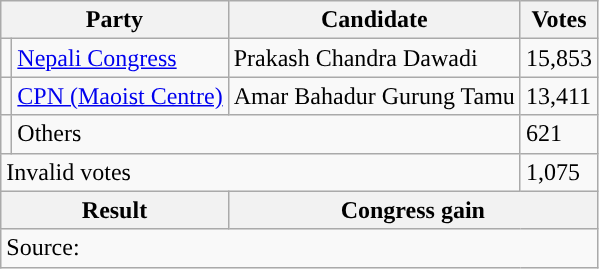<table class="wikitable">
<tr>
<th colspan="2">Party</th>
<th>Candidate</th>
<th>Votes</th>
</tr>
<tr>
<td style="background-color:"></td>
<td><a href='#'>Nepali Congress</a></td>
<td>Prakash Chandra Dawadi</td>
<td>15,853</td>
</tr>
<tr>
<td style="background-color:"></td>
<td><a href='#'>CPN (Maoist Centre)</a></td>
<td>Amar Bahadur Gurung Tamu</td>
<td>13,411</td>
</tr>
<tr>
<td></td>
<td colspan="2">Others</td>
<td>621</td>
</tr>
<tr>
<td colspan="3">Invalid votes</td>
<td>1,075</td>
</tr>
<tr>
<th colspan="2">Result</th>
<th colspan="2">Congress gain</th>
</tr>
<tr>
<td colspan="4">Source: </td>
</tr>
</table>
